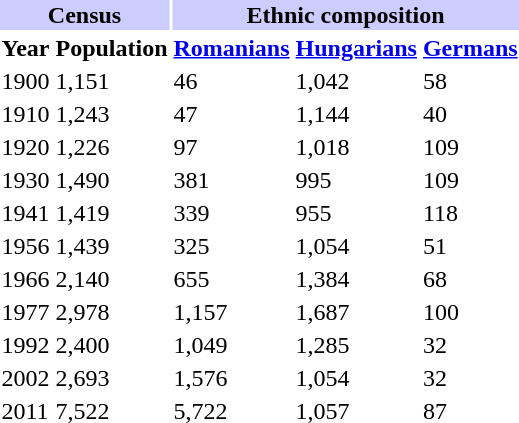<table class="toccolours">
<tr>
<th align="center" colspan="2" style="background:#ccccff;">Census</th>
<th align="center" colspan="3" style="background:#ccccff;">Ethnic composition</th>
</tr>
<tr>
<th>Year</th>
<th>Population</th>
<th><a href='#'>Romanians</a></th>
<th><a href='#'>Hungarians</a></th>
<th><a href='#'>Germans</a></th>
</tr>
<tr>
<td>1900</td>
<td>1,151</td>
<td>46</td>
<td>1,042</td>
<td>58</td>
</tr>
<tr>
<td>1910</td>
<td>1,243</td>
<td>47</td>
<td>1,144</td>
<td>40</td>
</tr>
<tr>
<td>1920</td>
<td>1,226</td>
<td>97</td>
<td>1,018</td>
<td>109</td>
</tr>
<tr>
<td>1930</td>
<td>1,490</td>
<td>381</td>
<td>995</td>
<td>109</td>
</tr>
<tr>
<td>1941</td>
<td>1,419</td>
<td>339</td>
<td>955</td>
<td>118</td>
</tr>
<tr>
<td>1956</td>
<td>1,439</td>
<td>325</td>
<td>1,054</td>
<td>51</td>
</tr>
<tr>
<td>1966</td>
<td>2,140</td>
<td>655</td>
<td>1,384</td>
<td>68</td>
</tr>
<tr>
<td>1977</td>
<td>2,978</td>
<td>1,157</td>
<td>1,687</td>
<td>100</td>
</tr>
<tr>
<td>1992</td>
<td>2,400</td>
<td>1,049</td>
<td>1,285</td>
<td>32</td>
</tr>
<tr>
<td>2002</td>
<td>2,693</td>
<td>1,576</td>
<td>1,054</td>
<td>32</td>
</tr>
<tr>
<td>2011</td>
<td>7,522</td>
<td>5,722</td>
<td>1,057</td>
<td>87</td>
</tr>
</table>
